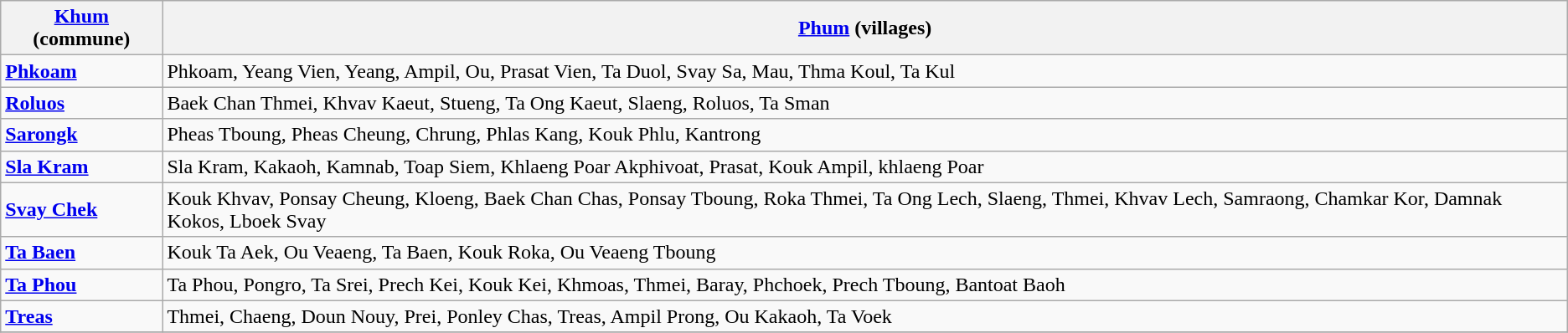<table class="wikitable">
<tr>
<th><a href='#'>Khum</a> (commune)</th>
<th><a href='#'>Phum</a> (villages)</th>
</tr>
<tr>
<td><strong><a href='#'>Phkoam</a></strong></td>
<td>Phkoam, Yeang Vien, Yeang, Ampil, Ou, Prasat Vien, Ta Duol, Svay Sa, Mau, Thma Koul, Ta Kul</td>
</tr>
<tr>
<td><strong><a href='#'>Roluos</a></strong></td>
<td>Baek Chan Thmei, Khvav Kaeut, Stueng, Ta Ong Kaeut, Slaeng, Roluos, Ta Sman</td>
</tr>
<tr>
<td><strong><a href='#'>Sarongk</a></strong></td>
<td>Pheas Tboung, Pheas Cheung, Chrung, Phlas Kang, Kouk Phlu, Kantrong</td>
</tr>
<tr>
<td><strong><a href='#'>Sla Kram</a></strong></td>
<td>Sla Kram, Kakaoh, Kamnab, Toap Siem, Khlaeng Poar Akphivoat, Prasat, Kouk Ampil, khlaeng Poar</td>
</tr>
<tr>
<td><strong><a href='#'>Svay Chek</a></strong></td>
<td>Kouk Khvav, Ponsay Cheung, Kloeng, Baek Chan Chas, Ponsay Tboung, Roka Thmei, Ta Ong Lech, Slaeng, Thmei, Khvav Lech, Samraong, Chamkar Kor, Damnak Kokos, Lboek Svay</td>
</tr>
<tr>
<td><strong><a href='#'>Ta Baen</a></strong></td>
<td>Kouk Ta Aek, Ou Veaeng, Ta Baen, Kouk Roka, Ou Veaeng Tboung</td>
</tr>
<tr>
<td><strong><a href='#'>Ta Phou</a></strong></td>
<td>Ta Phou, Pongro, Ta Srei, Prech Kei, Kouk Kei, Khmoas, Thmei, Baray, Phchoek, Prech Tboung, Bantoat Baoh</td>
</tr>
<tr>
<td><strong><a href='#'>Treas</a></strong></td>
<td>Thmei, Chaeng, Doun Nouy, Prei, Ponley Chas, Treas, Ampil Prong, Ou Kakaoh, Ta Voek</td>
</tr>
<tr>
</tr>
</table>
